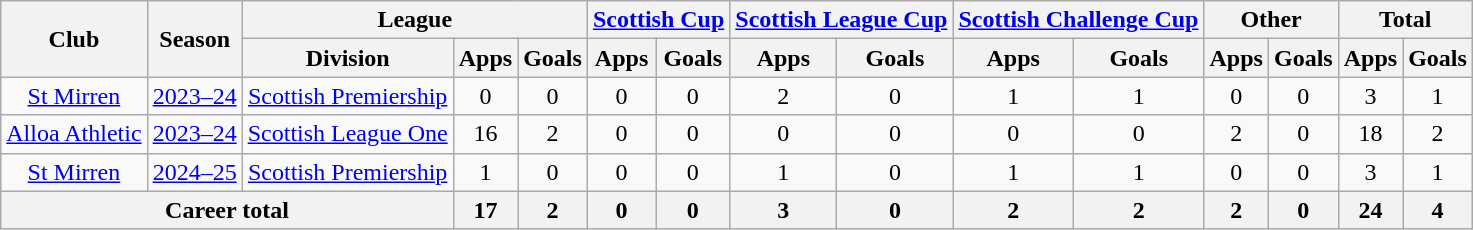<table class=wikitable style=text-align:center>
<tr>
<th rowspan=2>Club</th>
<th rowspan=2>Season</th>
<th colspan=3>League</th>
<th colspan=2><a href='#'>Scottish Cup</a></th>
<th colspan=2><a href='#'>Scottish League Cup</a></th>
<th colspan=2><a href='#'>Scottish Challenge Cup</a></th>
<th colspan=2>Other</th>
<th colspan=2>Total</th>
</tr>
<tr>
<th>Division</th>
<th>Apps</th>
<th>Goals</th>
<th>Apps</th>
<th>Goals</th>
<th>Apps</th>
<th>Goals</th>
<th>Apps</th>
<th>Goals</th>
<th>Apps</th>
<th>Goals</th>
<th>Apps</th>
<th>Goals</th>
</tr>
<tr>
<td><a href='#'>St Mirren</a></td>
<td><a href='#'>2023–24</a></td>
<td><a href='#'>Scottish Premiership</a></td>
<td>0</td>
<td>0</td>
<td>0</td>
<td>0</td>
<td>2</td>
<td>0</td>
<td>1</td>
<td>1</td>
<td>0</td>
<td>0</td>
<td>3</td>
<td>1</td>
</tr>
<tr>
<td><a href='#'>Alloa Athletic</a></td>
<td><a href='#'>2023–24</a></td>
<td><a href='#'>Scottish League One</a></td>
<td>16</td>
<td>2</td>
<td>0</td>
<td>0</td>
<td>0</td>
<td>0</td>
<td>0</td>
<td>0</td>
<td>2</td>
<td>0</td>
<td>18</td>
<td>2</td>
</tr>
<tr>
<td><a href='#'>St Mirren</a></td>
<td><a href='#'>2024–25</a></td>
<td><a href='#'>Scottish Premiership</a></td>
<td>1</td>
<td>0</td>
<td>0</td>
<td>0</td>
<td>1</td>
<td>0</td>
<td>1</td>
<td>1</td>
<td>0</td>
<td>0</td>
<td>3</td>
<td>1</td>
</tr>
<tr>
<th colspan=3>Career total</th>
<th>17</th>
<th>2</th>
<th>0</th>
<th>0</th>
<th>3</th>
<th>0</th>
<th>2</th>
<th>2</th>
<th>2</th>
<th>0</th>
<th>24</th>
<th>4</th>
</tr>
</table>
